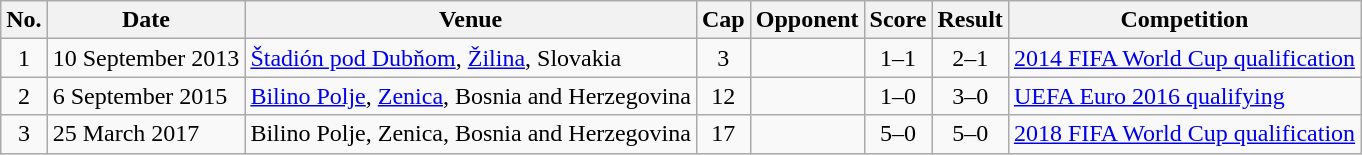<table class="wikitable sortable">
<tr>
<th scope=col>No.</th>
<th scope=col>Date</th>
<th scope=col>Venue</th>
<th scope=col>Cap</th>
<th scope=col>Opponent</th>
<th scope=col>Score</th>
<th scope=col>Result</th>
<th scope=col>Competition</th>
</tr>
<tr>
<td align=center>1</td>
<td>10 September 2013</td>
<td><a href='#'>Štadión pod Dubňom</a>, <a href='#'>Žilina</a>, Slovakia</td>
<td align=center>3</td>
<td></td>
<td align=center>1–1</td>
<td align=center>2–1</td>
<td><a href='#'>2014 FIFA World Cup qualification</a></td>
</tr>
<tr>
<td align=center>2</td>
<td>6 September 2015</td>
<td><a href='#'>Bilino Polje</a>, <a href='#'>Zenica</a>, Bosnia and Herzegovina</td>
<td align=center>12</td>
<td></td>
<td align=center>1–0</td>
<td align=center>3–0</td>
<td><a href='#'>UEFA Euro 2016 qualifying</a></td>
</tr>
<tr>
<td align=center>3</td>
<td>25 March 2017</td>
<td>Bilino Polje, Zenica, Bosnia and Herzegovina</td>
<td align=center>17</td>
<td></td>
<td align=center>5–0</td>
<td align=center>5–0</td>
<td><a href='#'>2018 FIFA World Cup qualification</a></td>
</tr>
</table>
